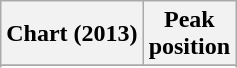<table class="wikitable plainrowheaders" style="text-align:center">
<tr>
<th scope="col">Chart (2013)</th>
<th scope="col">Peak<br> position</th>
</tr>
<tr>
</tr>
<tr>
</tr>
<tr>
</tr>
</table>
